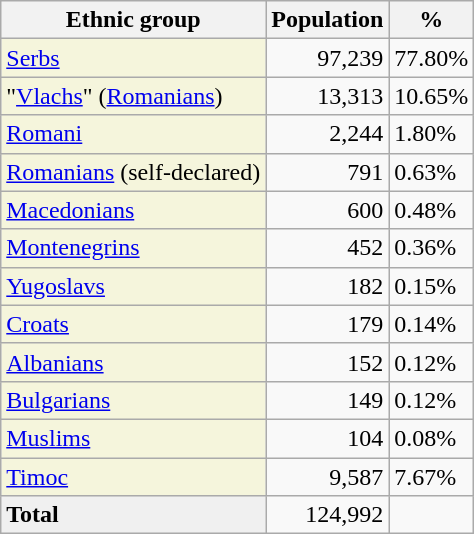<table class="wikitable">
<tr>
<th>Ethnic group</th>
<th>Population</th>
<th>%</th>
</tr>
<tr>
<td style="background:#F5F5DC;"><a href='#'>Serbs</a></td>
<td align="right">97,239</td>
<td>77.80%</td>
</tr>
<tr>
<td style="background:#F5F5DC;">"<a href='#'>Vlachs</a>" (<a href='#'>Romanians</a>)</td>
<td align="right">13,313</td>
<td>10.65%</td>
</tr>
<tr>
<td style="background:#F5F5DC;"><a href='#'>Romani</a></td>
<td align="right">2,244</td>
<td>1.80%</td>
</tr>
<tr>
<td style="background:#F5F5DC;"><a href='#'>Romanians</a> (self-declared)</td>
<td align="right">791</td>
<td>0.63%</td>
</tr>
<tr>
<td style="background:#F5F5DC;"><a href='#'>Macedonians</a></td>
<td align="right">600</td>
<td>0.48%</td>
</tr>
<tr>
<td style="background:#F5F5DC;"><a href='#'>Montenegrins</a></td>
<td align="right">452</td>
<td>0.36%</td>
</tr>
<tr>
<td style="background:#F5F5DC;"><a href='#'>Yugoslavs</a></td>
<td align="right">182</td>
<td>0.15%</td>
</tr>
<tr>
<td style="background:#F5F5DC;"><a href='#'>Croats</a></td>
<td align="right">179</td>
<td>0.14%</td>
</tr>
<tr>
<td style="background:#F5F5DC;"><a href='#'>Albanians</a></td>
<td align="right">152</td>
<td>0.12%</td>
</tr>
<tr>
<td style="background:#F5F5DC;"><a href='#'>Bulgarians</a></td>
<td align="right">149</td>
<td>0.12%</td>
</tr>
<tr>
<td style="background:#F5F5DC;"><a href='#'>Muslims</a></td>
<td align="right">104</td>
<td>0.08%</td>
</tr>
<tr>
<td style="background:#F5F5DC;"><a href='#'>Timoc</a></td>
<td align="right">9,587</td>
<td>7.67%</td>
</tr>
<tr>
<td style="background:#F0F0F0;"><strong>Total</strong></td>
<td align="right">124,992</td>
<td></td>
</tr>
</table>
